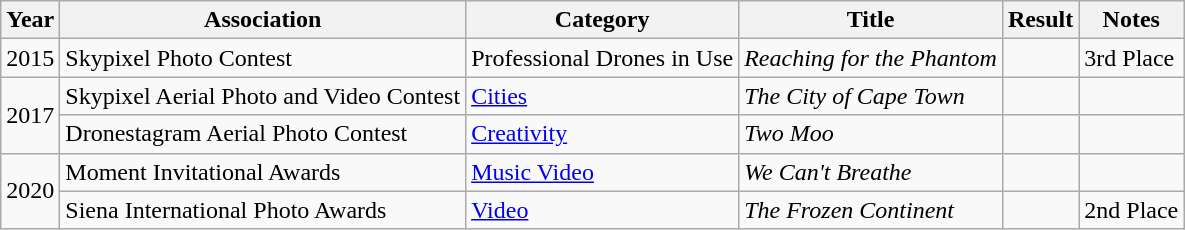<table class="wikitable sortable plainrowheaders">
<tr>
<th>Year</th>
<th>Association</th>
<th>Category</th>
<th>Title</th>
<th>Result</th>
<th>Notes</th>
</tr>
<tr>
<td>2015</td>
<td>Skypixel Photo Contest</td>
<td>Professional Drones in Use</td>
<td><em>Reaching for the Phantom</em></td>
<td></td>
<td>3rd Place</td>
</tr>
<tr>
<td rowspan="2">2017</td>
<td>Skypixel Aerial Photo and Video Contest</td>
<td><a href='#'>Cities</a></td>
<td><em>The City of Cape Town</em></td>
<td></td>
<td></td>
</tr>
<tr>
<td>Dronestagram Aerial Photo Contest</td>
<td><a href='#'>Creativity</a></td>
<td><em>Two Moo</em></td>
<td></td>
<td></td>
</tr>
<tr>
<td rowspan="2">2020</td>
<td>Moment Invitational Awards </td>
<td><a href='#'>Music Video</a></td>
<td><em>We Can't Breathe</em></td>
<td></td>
<td></td>
</tr>
<tr>
<td>Siena International Photo Awards</td>
<td><a href='#'>Video</a></td>
<td><em>The Frozen Continent</em></td>
<td></td>
<td>2nd Place</td>
</tr>
</table>
